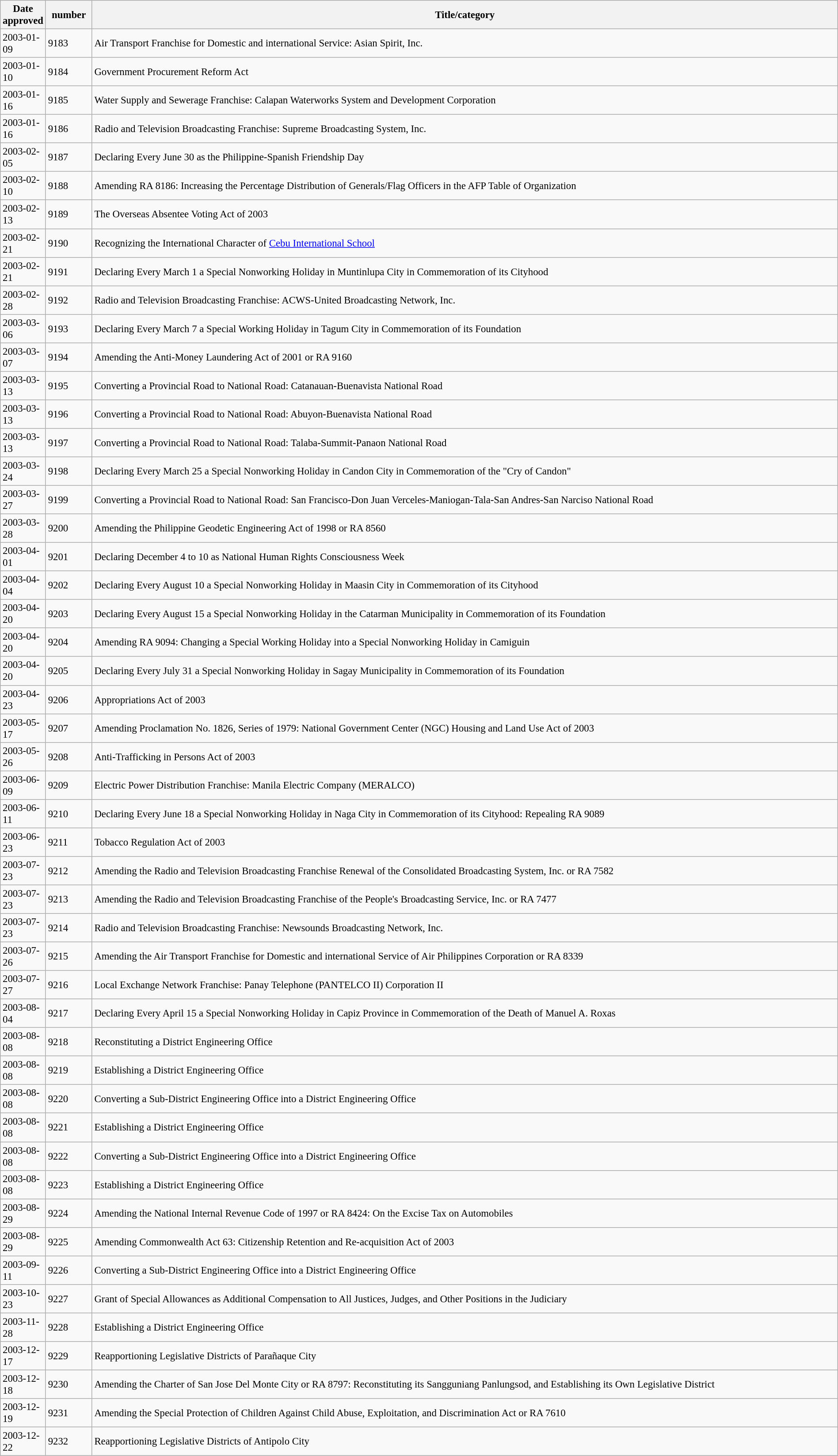<table class="wikitable sortable collapsible collapsed plainrowheaders" style="width: 100%; font-size: 95%">
<tr>
<th scope="col" data-sort-type="isoDate" style="width:  50px;">Date approved</th>
<th scope="col"> number</th>
<th scope="col">Title/category</th>
</tr>
<tr>
<td>2003-01-09</td>
<td>9183</td>
<td>Air Transport Franchise for Domestic and international Service: Asian Spirit, Inc.</td>
</tr>
<tr>
<td>2003-01-10</td>
<td>9184</td>
<td>Government Procurement Reform Act</td>
</tr>
<tr>
<td>2003-01-16</td>
<td>9185</td>
<td>Water Supply and Sewerage Franchise: Calapan Waterworks System and Development Corporation</td>
</tr>
<tr>
<td>2003-01-16</td>
<td>9186</td>
<td>Radio and Television Broadcasting Franchise: Supreme Broadcasting System, Inc.</td>
</tr>
<tr>
<td>2003-02-05</td>
<td>9187</td>
<td>Declaring Every June 30 as the Philippine-Spanish Friendship Day</td>
</tr>
<tr>
<td>2003-02-10</td>
<td>9188</td>
<td>Amending RA 8186: Increasing the Percentage Distribution of Generals/Flag Officers in the AFP Table of Organization</td>
</tr>
<tr>
<td>2003-02-13</td>
<td>9189</td>
<td>The Overseas Absentee Voting Act of 2003</td>
</tr>
<tr>
<td>2003-02-21</td>
<td>9190</td>
<td>Recognizing the International Character of <a href='#'>Cebu International School</a></td>
</tr>
<tr>
<td>2003-02-21</td>
<td>9191</td>
<td>Declaring Every March 1 a Special Nonworking Holiday in Muntinlupa City in Commemoration of its Cityhood</td>
</tr>
<tr>
<td>2003-02-28</td>
<td>9192</td>
<td>Radio and Television Broadcasting Franchise: ACWS-United Broadcasting Network, Inc.</td>
</tr>
<tr>
<td>2003-03-06</td>
<td>9193</td>
<td>Declaring Every March 7 a Special Working Holiday in Tagum City in Commemoration of its Foundation</td>
</tr>
<tr>
<td>2003-03-07</td>
<td>9194</td>
<td>Amending the Anti-Money Laundering Act of 2001 or RA 9160</td>
</tr>
<tr>
<td>2003-03-13</td>
<td>9195</td>
<td>Converting a Provincial Road to National Road: Catanauan-Buenavista National Road</td>
</tr>
<tr>
<td>2003-03-13</td>
<td>9196</td>
<td>Converting a Provincial Road to National Road: Abuyon-Buenavista National Road</td>
</tr>
<tr>
<td>2003-03-13</td>
<td>9197</td>
<td>Converting a Provincial Road to National Road: Talaba-Summit-Panaon National Road</td>
</tr>
<tr>
<td>2003-03-24</td>
<td>9198</td>
<td>Declaring Every March 25 a Special Nonworking Holiday in Candon City in Commemoration of the "Cry of Candon"</td>
</tr>
<tr>
<td>2003-03-27</td>
<td>9199</td>
<td>Converting a Provincial Road to National Road: San Francisco-Don Juan Verceles-Maniogan-Tala-San Andres-San Narciso National Road</td>
</tr>
<tr>
<td>2003-03-28</td>
<td>9200</td>
<td>Amending the Philippine Geodetic Engineering Act of 1998 or RA 8560</td>
</tr>
<tr>
<td>2003-04-01</td>
<td>9201</td>
<td>Declaring December 4 to 10 as National Human Rights Consciousness Week</td>
</tr>
<tr>
<td>2003-04-04</td>
<td>9202</td>
<td>Declaring Every August 10 a Special Nonworking Holiday in Maasin City in Commemoration of its Cityhood</td>
</tr>
<tr>
<td>2003-04-20</td>
<td>9203</td>
<td>Declaring Every August 15 a Special Nonworking Holiday in the Catarman Municipality in Commemoration of its Foundation</td>
</tr>
<tr>
<td>2003-04-20</td>
<td>9204</td>
<td>Amending RA 9094: Changing a Special Working Holiday into a Special Nonworking Holiday in Camiguin</td>
</tr>
<tr>
<td>2003-04-20</td>
<td>9205</td>
<td>Declaring Every July 31 a Special Nonworking Holiday in Sagay Municipality in Commemoration of its Foundation</td>
</tr>
<tr>
<td>2003-04-23</td>
<td>9206</td>
<td>Appropriations Act of 2003</td>
</tr>
<tr>
<td>2003-05-17</td>
<td>9207</td>
<td>Amending Proclamation No. 1826, Series of 1979: National Government Center (NGC) Housing and Land Use Act of 2003</td>
</tr>
<tr>
<td>2003-05-26</td>
<td>9208</td>
<td>Anti-Trafficking in Persons Act of 2003</td>
</tr>
<tr>
<td>2003-06-09</td>
<td>9209</td>
<td>Electric Power Distribution Franchise: Manila Electric Company (MERALCO)</td>
</tr>
<tr>
<td>2003-06-11</td>
<td>9210</td>
<td>Declaring Every June 18 a Special Nonworking Holiday in Naga City in Commemoration of its Cityhood: Repealing RA 9089</td>
</tr>
<tr>
<td>2003-06-23</td>
<td>9211</td>
<td>Tobacco Regulation Act of 2003</td>
</tr>
<tr>
<td>2003-07-23</td>
<td>9212</td>
<td>Amending the Radio and Television Broadcasting Franchise Renewal of the Consolidated Broadcasting System, Inc. or RA 7582</td>
</tr>
<tr>
<td>2003-07-23</td>
<td>9213</td>
<td>Amending the Radio and Television Broadcasting Franchise of the People's Broadcasting Service, Inc. or RA 7477</td>
</tr>
<tr>
<td>2003-07-23</td>
<td>9214</td>
<td>Radio and Television Broadcasting Franchise: Newsounds Broadcasting Network, Inc.</td>
</tr>
<tr>
<td>2003-07-26</td>
<td>9215</td>
<td>Amending the Air Transport Franchise for Domestic and international Service of Air Philippines Corporation or RA 8339</td>
</tr>
<tr>
<td>2003-07-27</td>
<td>9216</td>
<td>Local Exchange Network Franchise: Panay Telephone (PANTELCO II) Corporation II</td>
</tr>
<tr>
<td>2003-08-04</td>
<td>9217</td>
<td>Declaring Every April 15 a Special Nonworking Holiday in Capiz Province in Commemoration of the Death of Manuel A. Roxas</td>
</tr>
<tr>
<td>2003-08-08</td>
<td>9218</td>
<td>Reconstituting a District Engineering Office</td>
</tr>
<tr>
<td>2003-08-08</td>
<td>9219</td>
<td>Establishing a District Engineering Office</td>
</tr>
<tr>
<td>2003-08-08</td>
<td>9220</td>
<td>Converting a Sub-District Engineering Office into a District Engineering Office</td>
</tr>
<tr>
<td>2003-08-08</td>
<td>9221</td>
<td>Establishing a District Engineering Office</td>
</tr>
<tr>
<td>2003-08-08</td>
<td>9222</td>
<td>Converting a Sub-District Engineering Office into a District Engineering Office</td>
</tr>
<tr>
<td>2003-08-08</td>
<td>9223</td>
<td>Establishing a District Engineering Office</td>
</tr>
<tr>
<td>2003-08-29</td>
<td>9224</td>
<td>Amending the National Internal Revenue Code of 1997 or RA 8424: On the Excise Tax on Automobiles</td>
</tr>
<tr>
<td>2003-08-29</td>
<td>9225</td>
<td>Amending Commonwealth Act 63: Citizenship Retention and Re-acquisition Act of 2003</td>
</tr>
<tr>
<td>2003-09-11</td>
<td>9226</td>
<td>Converting a Sub-District Engineering Office into a District Engineering Office</td>
</tr>
<tr>
<td>2003-10-23</td>
<td>9227</td>
<td>Grant of Special Allowances as Additional Compensation to All Justices, Judges, and Other Positions in the Judiciary</td>
</tr>
<tr>
<td>2003-11-28</td>
<td>9228</td>
<td>Establishing a District Engineering Office</td>
</tr>
<tr>
<td>2003-12-17</td>
<td>9229</td>
<td>Reapportioning Legislative Districts of Parañaque City</td>
</tr>
<tr>
<td>2003-12-18</td>
<td>9230</td>
<td>Amending the Charter of San Jose Del Monte City or RA 8797: Reconstituting its Sangguniang Panlungsod, and Establishing its Own Legislative District</td>
</tr>
<tr>
<td>2003-12-19</td>
<td>9231</td>
<td>Amending the Special Protection of Children Against Child Abuse, Exploitation, and Discrimination Act or RA 7610</td>
</tr>
<tr>
<td>2003-12-22</td>
<td>9232</td>
<td>Reapportioning Legislative Districts of Antipolo City</td>
</tr>
</table>
